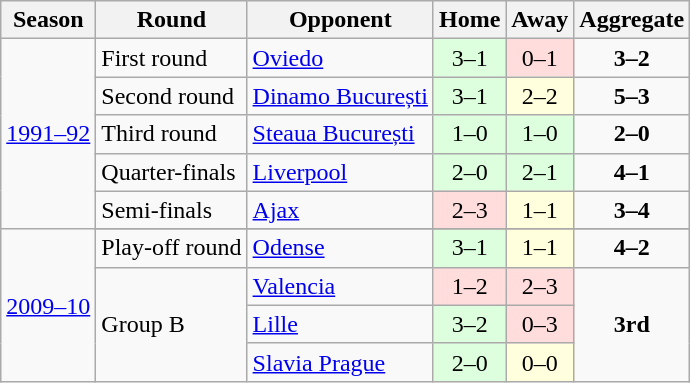<table class="wikitable">
<tr>
<th>Season</th>
<th>Round</th>
<th>Opponent</th>
<th>Home</th>
<th>Away</th>
<th>Aggregate</th>
</tr>
<tr>
<td rowspan="5"><a href='#'>1991–92</a></td>
<td>First round</td>
<td> <a href='#'>Oviedo</a></td>
<td style="text-align:center; background:#dfd;">3–1</td>
<td style="text-align:center; background:#fdd;">0–1</td>
<td style="text-align:center;"><strong>3–2</strong></td>
</tr>
<tr>
<td>Second round</td>
<td> <a href='#'>Dinamo București</a></td>
<td style="text-align:center; background:#dfd;">3–1</td>
<td style="text-align:center; background:#ffd;">2–2</td>
<td style="text-align:center;"><strong>5–3</strong></td>
</tr>
<tr>
<td>Third round</td>
<td> <a href='#'>Steaua București</a></td>
<td style="text-align:center; background:#dfd;">1–0</td>
<td style="text-align:center; background:#dfd;">1–0</td>
<td style="text-align:center;"><strong>2–0</strong></td>
</tr>
<tr>
<td>Quarter-finals</td>
<td> <a href='#'>Liverpool</a></td>
<td style="text-align:center; background:#dfd;">2–0</td>
<td style="text-align:center; background:#dfd;">2–1</td>
<td style="text-align:center;"><strong>4–1</strong></td>
</tr>
<tr>
<td>Semi-finals</td>
<td> <a href='#'>Ajax</a></td>
<td style="text-align:center; background:#fdd;">2–3</td>
<td style="text-align:center; background:#ffd;">1–1</td>
<td style="text-align:center;"><strong>3–4</strong></td>
</tr>
<tr>
<td rowspan=5><a href='#'>2009–10</a></td>
</tr>
<tr>
<td>Play-off round</td>
<td> <a href='#'>Odense</a></td>
<td style="text-align:center; background:#dfd;">3–1</td>
<td style="text-align:center; background:#ffd;">1–1</td>
<td style="text-align:center;"><strong>4–2</strong></td>
</tr>
<tr>
<td rowspan=3>Group B</td>
<td> <a href='#'>Valencia</a></td>
<td style="text-align:center; background:#fdd;">1–2</td>
<td style="text-align:center; background:#fdd;">2–3</td>
<td style="text-align:center;" rowspan=3><strong>3rd</strong></td>
</tr>
<tr>
<td> <a href='#'>Lille</a></td>
<td style="text-align:center; background:#dfd;">3–2</td>
<td style="text-align:center; background:#fdd;">0–3</td>
</tr>
<tr>
<td> <a href='#'>Slavia Prague</a></td>
<td style="text-align:center; background:#dfd;">2–0</td>
<td style="text-align:center; background:#ffd;">0–0</td>
</tr>
</table>
